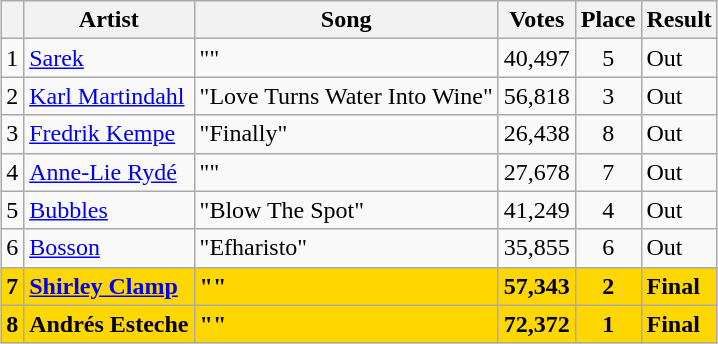<table class="sortable wikitable" style="margin: 1em auto 1em auto; text-align:center;">
<tr>
<th></th>
<th>Artist</th>
<th>Song</th>
<th>Votes</th>
<th>Place</th>
<th class="unsortable">Result</th>
</tr>
<tr>
<td>1</td>
<td align="left"><a href='#'>Sarek</a></td>
<td align="left">""</td>
<td>40,497</td>
<td>5</td>
<td align="left">Out</td>
</tr>
<tr>
<td>2</td>
<td align="left"><a href='#'>Karl Martindahl</a></td>
<td align="left">"Love Turns Water Into Wine"</td>
<td>56,818</td>
<td>3</td>
<td align="left">Out</td>
</tr>
<tr>
<td>3</td>
<td align="left"><a href='#'>Fredrik Kempe</a></td>
<td align="left">"Finally"</td>
<td>26,438</td>
<td>8</td>
<td align="left">Out</td>
</tr>
<tr>
<td>4</td>
<td align="left"><a href='#'>Anne-Lie Rydé</a></td>
<td align="left">""</td>
<td>27,678</td>
<td>7</td>
<td align="left">Out</td>
</tr>
<tr>
<td>5</td>
<td align="left"><a href='#'>Bubbles</a></td>
<td align="left">"Blow The Spot"</td>
<td>41,249</td>
<td>4</td>
<td align="left">Out</td>
</tr>
<tr>
<td>6</td>
<td align="left"><a href='#'>Bosson</a></td>
<td align="left">"Efharisto"</td>
<td>35,855</td>
<td>6</td>
<td align="left">Out</td>
</tr>
<tr style="background:gold;">
<td><strong>7</strong></td>
<td align="left"><strong><a href='#'>Shirley Clamp</a></strong></td>
<td align="left"><strong>""</strong></td>
<td><strong>57,343</strong></td>
<td><strong>2</strong></td>
<td align="left"><strong>Final</strong></td>
</tr>
<tr style="background:gold;">
<td><strong>8</strong></td>
<td align="left"><strong>Andrés Esteche</strong></td>
<td align="left"><strong>""</strong></td>
<td><strong>72,372</strong></td>
<td><strong>1</strong></td>
<td align="left"><strong>Final</strong></td>
</tr>
</table>
